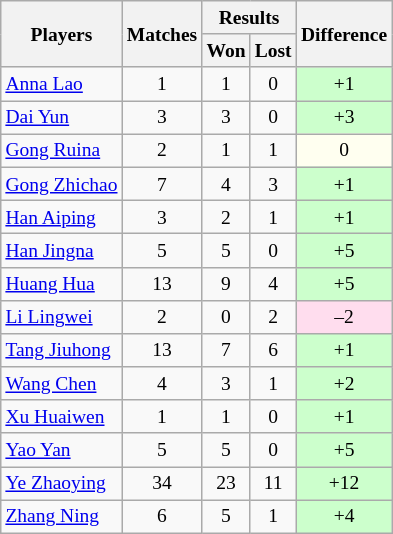<table class=wikitable style="text-align:center; font-size:small">
<tr>
<th rowspan="2">Players</th>
<th rowspan="2">Matches</th>
<th colspan="2">Results</th>
<th rowspan="2">Difference</th>
</tr>
<tr>
<th>Won</th>
<th>Lost</th>
</tr>
<tr>
<td align="left"> <a href='#'>Anna Lao</a></td>
<td>1</td>
<td>1</td>
<td>0</td>
<td bgcolor="#ccffcc">+1</td>
</tr>
<tr>
<td align="left"> <a href='#'>Dai Yun</a></td>
<td>3</td>
<td>3</td>
<td>0</td>
<td bgcolor="#ccffcc">+3</td>
</tr>
<tr>
<td align="left"> <a href='#'>Gong Ruina</a></td>
<td>2</td>
<td>1</td>
<td>1</td>
<td bgcolor="#fffff0">0</td>
</tr>
<tr>
<td align="left"> <a href='#'>Gong Zhichao</a></td>
<td>7</td>
<td>4</td>
<td>3</td>
<td bgcolor="#ccffcc">+1</td>
</tr>
<tr>
<td align="left"> <a href='#'>Han Aiping</a></td>
<td>3</td>
<td>2</td>
<td>1</td>
<td bgcolor="#ccffcc">+1</td>
</tr>
<tr>
<td align="left"> <a href='#'>Han Jingna</a></td>
<td>5</td>
<td>5</td>
<td>0</td>
<td bgcolor="#ccffcc">+5</td>
</tr>
<tr>
<td align="left"> <a href='#'>Huang Hua</a></td>
<td>13</td>
<td>9</td>
<td>4</td>
<td bgcolor="#ccffcc">+5</td>
</tr>
<tr>
<td align="left"> <a href='#'>Li Lingwei</a></td>
<td>2</td>
<td>0</td>
<td>2</td>
<td bgcolor="#ffddee">–2</td>
</tr>
<tr>
<td align="left"> <a href='#'>Tang Jiuhong</a></td>
<td>13</td>
<td>7</td>
<td>6</td>
<td bgcolor="#ccffcc">+1</td>
</tr>
<tr>
<td align="left"> <a href='#'>Wang Chen</a></td>
<td>4</td>
<td>3</td>
<td>1</td>
<td bgcolor="#ccffcc">+2</td>
</tr>
<tr>
<td align="left"> <a href='#'>Xu Huaiwen</a></td>
<td>1</td>
<td>1</td>
<td>0</td>
<td bgcolor="#ccffcc">+1</td>
</tr>
<tr>
<td align="left"> <a href='#'>Yao Yan</a></td>
<td>5</td>
<td>5</td>
<td>0</td>
<td bgcolor="#ccffcc">+5</td>
</tr>
<tr>
<td align="left"> <a href='#'>Ye Zhaoying</a></td>
<td>34</td>
<td>23</td>
<td>11</td>
<td bgcolor="#ccffcc">+12</td>
</tr>
<tr>
<td align="left"> <a href='#'>Zhang Ning</a></td>
<td>6</td>
<td>5</td>
<td>1</td>
<td bgcolor="#ccffcc">+4</td>
</tr>
</table>
